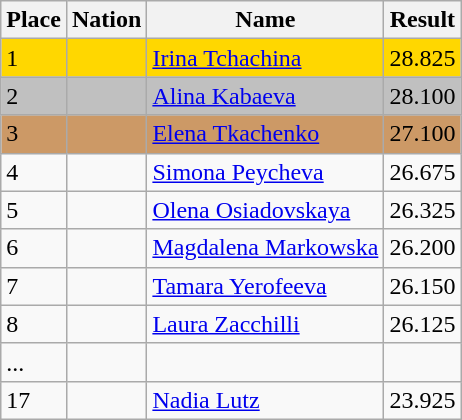<table class="wikitable">
<tr>
<th>Place</th>
<th>Nation</th>
<th>Name</th>
<th>Result</th>
</tr>
<tr bgcolor="gold">
<td>1</td>
<td></td>
<td><a href='#'>Irina Tchachina</a></td>
<td>28.825</td>
</tr>
<tr bgcolor="silver">
<td>2</td>
<td></td>
<td><a href='#'>Alina Kabaeva</a></td>
<td>28.100</td>
</tr>
<tr bgcolor="cc9966">
<td>3</td>
<td></td>
<td align="left"><a href='#'>Elena Tkachenko</a></td>
<td>27.100</td>
</tr>
<tr>
<td>4</td>
<td></td>
<td align="left"><a href='#'>Simona Peycheva</a></td>
<td>26.675</td>
</tr>
<tr>
<td>5</td>
<td></td>
<td align="left"><a href='#'>Olena Osiadovskaya</a></td>
<td>26.325</td>
</tr>
<tr>
<td>6</td>
<td></td>
<td align="left"><a href='#'>Magdalena Markowska</a></td>
<td>26.200</td>
</tr>
<tr>
<td>7</td>
<td></td>
<td align="left"><a href='#'>Tamara Yerofeeva</a></td>
<td>26.150</td>
</tr>
<tr>
<td>8</td>
<td></td>
<td><a href='#'>Laura Zacchilli</a></td>
<td>26.125</td>
</tr>
<tr>
<td>...</td>
<td></td>
<td></td>
<td></td>
</tr>
<tr>
<td>17</td>
<td></td>
<td align="left"><a href='#'>Nadia Lutz</a></td>
<td>23.925</td>
</tr>
</table>
